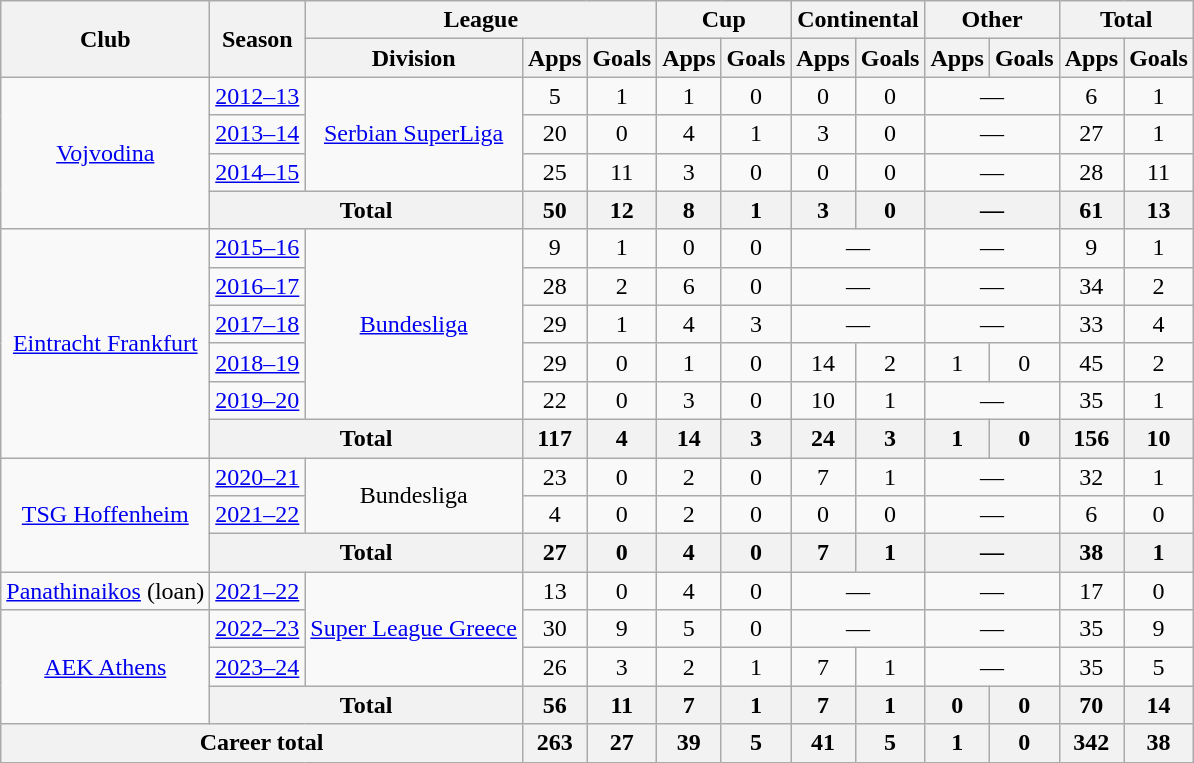<table class="wikitable" style="text-align:center">
<tr>
<th rowspan="2">Club</th>
<th rowspan="2">Season</th>
<th colspan="3">League</th>
<th colspan="2">Cup</th>
<th colspan="2">Continental</th>
<th colspan="2">Other</th>
<th colspan="2">Total</th>
</tr>
<tr>
<th>Division</th>
<th>Apps</th>
<th>Goals</th>
<th>Apps</th>
<th>Goals</th>
<th>Apps</th>
<th>Goals</th>
<th>Apps</th>
<th>Goals</th>
<th>Apps</th>
<th>Goals</th>
</tr>
<tr>
<td rowspan="4"><a href='#'>Vojvodina</a></td>
<td><a href='#'>2012–13</a></td>
<td rowspan="3"><a href='#'>Serbian SuperLiga</a></td>
<td>5</td>
<td>1</td>
<td>1</td>
<td>0</td>
<td>0</td>
<td>0</td>
<td colspan="2">—</td>
<td>6</td>
<td>1</td>
</tr>
<tr>
<td><a href='#'>2013–14</a></td>
<td>20</td>
<td>0</td>
<td>4</td>
<td>1</td>
<td>3</td>
<td>0</td>
<td colspan="2">—</td>
<td>27</td>
<td>1</td>
</tr>
<tr>
<td><a href='#'>2014–15</a></td>
<td>25</td>
<td>11</td>
<td>3</td>
<td>0</td>
<td>0</td>
<td>0</td>
<td colspan="2">—</td>
<td>28</td>
<td>11</td>
</tr>
<tr>
<th colspan="2">Total</th>
<th>50</th>
<th>12</th>
<th>8</th>
<th>1</th>
<th>3</th>
<th>0</th>
<th colspan="2">—</th>
<th>61</th>
<th>13</th>
</tr>
<tr>
<td rowspan="6"><a href='#'>Eintracht Frankfurt</a></td>
<td><a href='#'>2015–16</a></td>
<td rowspan="5"><a href='#'>Bundesliga</a></td>
<td>9</td>
<td>1</td>
<td>0</td>
<td>0</td>
<td colspan="2">—</td>
<td colspan="2">—</td>
<td>9</td>
<td>1</td>
</tr>
<tr>
<td><a href='#'>2016–17</a></td>
<td>28</td>
<td>2</td>
<td>6</td>
<td>0</td>
<td colspan="2">—</td>
<td colspan="2">—</td>
<td>34</td>
<td>2</td>
</tr>
<tr>
<td><a href='#'>2017–18</a></td>
<td>29</td>
<td>1</td>
<td>4</td>
<td>3</td>
<td colspan="2">—</td>
<td colspan="2">—</td>
<td>33</td>
<td>4</td>
</tr>
<tr>
<td><a href='#'>2018–19</a></td>
<td>29</td>
<td>0</td>
<td>1</td>
<td>0</td>
<td>14</td>
<td>2</td>
<td>1</td>
<td>0</td>
<td>45</td>
<td>2</td>
</tr>
<tr>
<td><a href='#'>2019–20</a></td>
<td>22</td>
<td>0</td>
<td>3</td>
<td>0</td>
<td>10</td>
<td>1</td>
<td colspan="2">—</td>
<td>35</td>
<td>1</td>
</tr>
<tr>
<th colspan="2">Total</th>
<th>117</th>
<th>4</th>
<th>14</th>
<th>3</th>
<th>24</th>
<th>3</th>
<th>1</th>
<th>0</th>
<th>156</th>
<th>10</th>
</tr>
<tr>
<td rowspan="3"><a href='#'>TSG Hoffenheim</a></td>
<td><a href='#'>2020–21</a></td>
<td rowspan="2">Bundesliga</td>
<td>23</td>
<td>0</td>
<td>2</td>
<td>0</td>
<td>7</td>
<td>1</td>
<td colspan="2">—</td>
<td>32</td>
<td>1</td>
</tr>
<tr>
<td><a href='#'>2021–22</a></td>
<td>4</td>
<td>0</td>
<td>2</td>
<td>0</td>
<td>0</td>
<td>0</td>
<td colspan="2">—</td>
<td>6</td>
<td>0</td>
</tr>
<tr>
<th colspan="2">Total</th>
<th>27</th>
<th>0</th>
<th>4</th>
<th>0</th>
<th>7</th>
<th>1</th>
<th colspan="2">—</th>
<th>38</th>
<th>1</th>
</tr>
<tr>
<td><a href='#'>Panathinaikos</a> (loan)</td>
<td><a href='#'>2021–22</a></td>
<td rowspan="3"><a href='#'>Super League Greece</a></td>
<td>13</td>
<td>0</td>
<td>4</td>
<td>0</td>
<td colspan="2">—</td>
<td colspan="2">—</td>
<td>17</td>
<td>0</td>
</tr>
<tr>
<td rowspan="3"><a href='#'>AEK Athens</a></td>
<td><a href='#'>2022–23</a></td>
<td>30</td>
<td>9</td>
<td>5</td>
<td>0</td>
<td colspan="2">—</td>
<td colspan="2">—</td>
<td>35</td>
<td>9</td>
</tr>
<tr>
<td><a href='#'>2023–24</a></td>
<td>26</td>
<td>3</td>
<td>2</td>
<td>1</td>
<td>7</td>
<td>1</td>
<td colspan="2">—</td>
<td>35</td>
<td>5</td>
</tr>
<tr>
<th colspan="2">Total</th>
<th>56</th>
<th>11</th>
<th>7</th>
<th>1</th>
<th>7</th>
<th>1</th>
<th>0</th>
<th>0</th>
<th>70</th>
<th>14</th>
</tr>
<tr>
<th colspan="3">Career total</th>
<th>263</th>
<th>27</th>
<th>39</th>
<th>5</th>
<th>41</th>
<th>5</th>
<th>1</th>
<th>0</th>
<th>342</th>
<th>38</th>
</tr>
</table>
